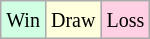<table class="wikitable">
<tr>
<td style="background:#d0ffe3;"><small>Win</small></td>
<td style="background:#ffffdd;"><small>Draw</small></td>
<td style="background:#ffd0e3;"><small>Loss</small></td>
</tr>
</table>
